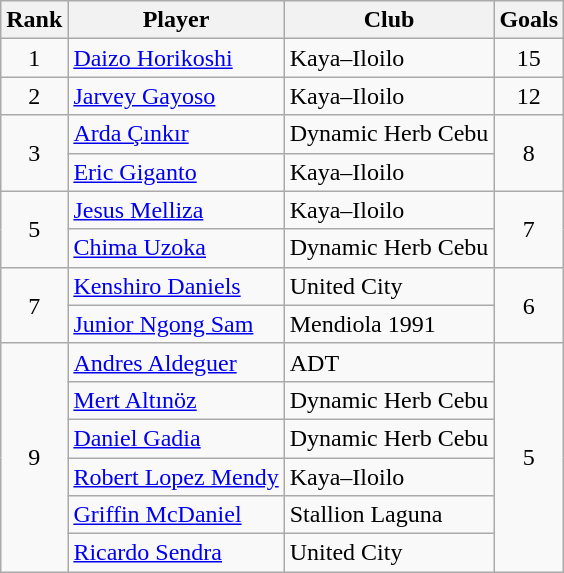<table class="wikitable">
<tr>
<th>Rank</th>
<th>Player</th>
<th>Club</th>
<th>Goals</th>
</tr>
<tr>
<td style="text-align:center;">1</td>
<td> <a href='#'>Daizo Horikoshi</a></td>
<td>Kaya–Iloilo</td>
<td style="text-align:center;">15</td>
</tr>
<tr>
<td style="text-align:center;">2</td>
<td> <a href='#'>Jarvey Gayoso</a></td>
<td>Kaya–Iloilo</td>
<td style="text-align:center;">12</td>
</tr>
<tr>
<td rowspan="2" style="text-align:center;">3</td>
<td> <a href='#'>Arda Çınkır</a></td>
<td>Dynamic Herb Cebu</td>
<td rowspan="2" style="text-align:center;">8</td>
</tr>
<tr>
<td> <a href='#'>Eric Giganto</a></td>
<td>Kaya–Iloilo</td>
</tr>
<tr>
<td rowspan="2" style="text-align:center;">5</td>
<td> <a href='#'>Jesus Melliza</a></td>
<td>Kaya–Iloilo</td>
<td rowspan="2" style="text-align:center;">7</td>
</tr>
<tr>
<td> <a href='#'>Chima Uzoka</a></td>
<td>Dynamic Herb Cebu</td>
</tr>
<tr>
<td rowspan="2" style="text-align:center;">7</td>
<td> <a href='#'>Kenshiro Daniels</a></td>
<td>United City</td>
<td rowspan="2" style="text-align:center;">6</td>
</tr>
<tr>
<td> <a href='#'>Junior Ngong Sam</a></td>
<td>Mendiola 1991</td>
</tr>
<tr>
<td rowspan="6" style="text-align:center;">9</td>
<td> <a href='#'>Andres Aldeguer</a></td>
<td>ADT</td>
<td rowspan="6" style="text-align:center;">5</td>
</tr>
<tr>
<td> <a href='#'>Mert Altınöz</a></td>
<td>Dynamic Herb Cebu</td>
</tr>
<tr>
<td> <a href='#'>Daniel Gadia</a></td>
<td>Dynamic Herb Cebu</td>
</tr>
<tr>
<td> <a href='#'>Robert Lopez Mendy</a></td>
<td>Kaya–Iloilo</td>
</tr>
<tr>
<td> <a href='#'>Griffin McDaniel</a></td>
<td>Stallion Laguna</td>
</tr>
<tr>
<td> <a href='#'>Ricardo Sendra</a></td>
<td>United City</td>
</tr>
</table>
